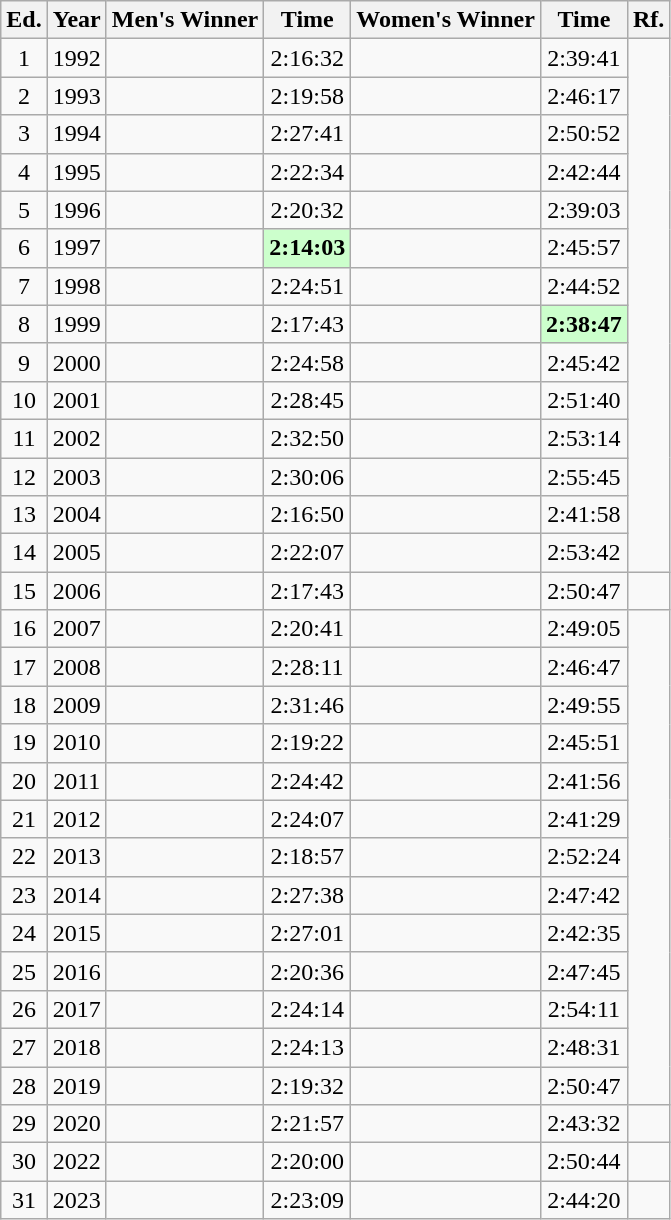<table class="wikitable sortable">
<tr>
<th class="unsortable">Ed.</th>
<th>Year</th>
<th>Men's Winner</th>
<th>Time</th>
<th>Women's Winner</th>
<th>Time</th>
<th class="unsortable">Rf.</th>
</tr>
<tr>
<td align="center">1</td>
<td align="center">1992</td>
<td></td>
<td align="center">2:16:32</td>
<td></td>
<td align="center">2:39:41</td>
</tr>
<tr>
<td align="center">2</td>
<td align="center">1993</td>
<td></td>
<td align="center">2:19:58</td>
<td></td>
<td align="center">2:46:17</td>
</tr>
<tr>
<td align="center">3</td>
<td align="center">1994</td>
<td></td>
<td align="center">2:27:41</td>
<td></td>
<td align="center">2:50:52</td>
</tr>
<tr>
<td align="center">4</td>
<td align="center">1995</td>
<td></td>
<td align="center">2:22:34</td>
<td></td>
<td align="center">2:42:44</td>
</tr>
<tr>
<td align="center">5</td>
<td align="center">1996</td>
<td></td>
<td align="center">2:20:32</td>
<td></td>
<td align="center">2:39:03</td>
</tr>
<tr>
<td align="center">6</td>
<td align="center">1997</td>
<td></td>
<td align="center" bgcolor="#CCFFCC"><strong>2:14:03</strong></td>
<td></td>
<td align="center">2:45:57</td>
</tr>
<tr>
<td align="center">7</td>
<td align="center">1998</td>
<td></td>
<td align="center">2:24:51</td>
<td></td>
<td align="center">2:44:52</td>
</tr>
<tr>
<td align="center">8</td>
<td align="center">1999</td>
<td></td>
<td align="center">2:17:43</td>
<td></td>
<td align="center" bgcolor="#CCFFCC"><strong>2:38:47</strong></td>
</tr>
<tr>
<td align="center">9</td>
<td align="center">2000</td>
<td></td>
<td align="center">2:24:58</td>
<td></td>
<td align="center">2:45:42</td>
</tr>
<tr>
<td align="center">10</td>
<td align="center">2001</td>
<td></td>
<td align="center">2:28:45</td>
<td></td>
<td align="center">2:51:40</td>
</tr>
<tr>
<td align="center">11</td>
<td align="center">2002</td>
<td></td>
<td align="center">2:32:50</td>
<td></td>
<td align="center">2:53:14</td>
</tr>
<tr>
<td align="center">12</td>
<td align="center">2003</td>
<td></td>
<td align="center">2:30:06</td>
<td></td>
<td align="center">2:55:45</td>
</tr>
<tr>
<td align="center">13</td>
<td align="center">2004</td>
<td></td>
<td align="center">2:16:50</td>
<td></td>
<td align="center">2:41:58</td>
</tr>
<tr>
<td align="center">14</td>
<td align="center">2005</td>
<td></td>
<td align="center">2:22:07</td>
<td></td>
<td align="center">2:53:42</td>
</tr>
<tr>
<td align="center">15</td>
<td align="center">2006</td>
<td></td>
<td align="center">2:17:43</td>
<td></td>
<td align="center">2:50:47</td>
<td></td>
</tr>
<tr>
<td align="center">16</td>
<td align="center">2007</td>
<td></td>
<td align="center">2:20:41</td>
<td></td>
<td align="center">2:49:05</td>
</tr>
<tr>
<td align="center">17</td>
<td align="center">2008</td>
<td></td>
<td align="center">2:28:11</td>
<td></td>
<td align="center">2:46:47</td>
</tr>
<tr>
<td align="center">18</td>
<td align="center">2009</td>
<td></td>
<td align="center">2:31:46</td>
<td></td>
<td align="center">2:49:55</td>
</tr>
<tr>
<td align="center">19</td>
<td align="center">2010</td>
<td></td>
<td align="center">2:19:22</td>
<td></td>
<td align="center">2:45:51</td>
</tr>
<tr>
<td align="center">20</td>
<td align="center">2011</td>
<td></td>
<td align="center">2:24:42</td>
<td></td>
<td align="center">2:41:56</td>
</tr>
<tr>
<td align="center">21</td>
<td align="center">2012</td>
<td></td>
<td align="center">2:24:07</td>
<td></td>
<td align="center">2:41:29</td>
</tr>
<tr>
<td align="center">22</td>
<td align="center">2013</td>
<td></td>
<td align="center">2:18:57</td>
<td></td>
<td align="center">2:52:24</td>
</tr>
<tr>
<td align="center">23</td>
<td align="center">2014</td>
<td></td>
<td align="center">2:27:38</td>
<td></td>
<td align="center">2:47:42</td>
</tr>
<tr>
<td align="center">24</td>
<td align="center">2015</td>
<td></td>
<td align="center">2:27:01</td>
<td></td>
<td align="center">2:42:35</td>
</tr>
<tr>
<td align="center">25</td>
<td align="center">2016</td>
<td></td>
<td align="center">2:20:36</td>
<td></td>
<td align="center">2:47:45</td>
</tr>
<tr>
<td align="center">26</td>
<td align="center">2017</td>
<td></td>
<td align="center">2:24:14</td>
<td></td>
<td align="center">2:54:11</td>
</tr>
<tr>
<td align="center">27</td>
<td align="center">2018</td>
<td></td>
<td align="center">2:24:13</td>
<td></td>
<td align="center">2:48:31</td>
</tr>
<tr>
<td align="center">28</td>
<td align="center">2019</td>
<td></td>
<td align="center">2:19:32</td>
<td></td>
<td align="center">2:50:47</td>
</tr>
<tr>
<td align="center">29</td>
<td align="center">2020</td>
<td></td>
<td align="center">2:21:57</td>
<td></td>
<td align="center">2:43:32</td>
<td></td>
</tr>
<tr>
<td align="center">30</td>
<td align="center">2022</td>
<td></td>
<td align="center">2:20:00</td>
<td></td>
<td align="center">2:50:44</td>
</tr>
<tr>
<td align="center">31</td>
<td align="center">2023</td>
<td></td>
<td align="center">2:23:09</td>
<td></td>
<td align="center">2:44:20</td>
<td></td>
</tr>
</table>
